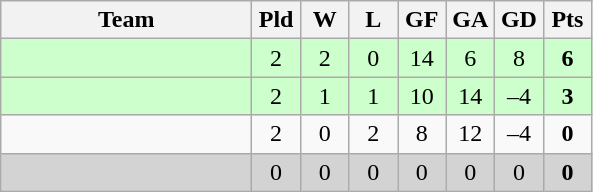<table class="wikitable" style="text-align:center;">
<tr>
<th width=160>Team</th>
<th width=25>Pld</th>
<th width=25>W</th>
<th width=25>L</th>
<th width=25>GF</th>
<th width=25>GA</th>
<th width=25>GD</th>
<th width=25>Pts</th>
</tr>
<tr bgcolor=#ccffcc>
<td align=left></td>
<td>2</td>
<td>2</td>
<td>0</td>
<td>14</td>
<td>6</td>
<td>8</td>
<td><strong>6</strong></td>
</tr>
<tr bgcolor=#ccffcc>
<td align=left></td>
<td>2</td>
<td>1</td>
<td>1</td>
<td>10</td>
<td>14</td>
<td>–4</td>
<td><strong>3</strong></td>
</tr>
<tr>
<td align=left></td>
<td>2</td>
<td>0</td>
<td>2</td>
<td>8</td>
<td>12</td>
<td>–4</td>
<td><strong>0</strong></td>
</tr>
<tr bgcolor=lightgrey>
<td align=left></td>
<td>0</td>
<td>0</td>
<td>0</td>
<td>0</td>
<td>0</td>
<td>0</td>
<td><strong>0</strong></td>
</tr>
</table>
